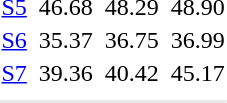<table>
<tr>
<td><a href='#'>S5</a></td>
<td></td>
<td>46.68</td>
<td></td>
<td>48.29</td>
<td></td>
<td>48.90</td>
</tr>
<tr>
<td><a href='#'>S6</a></td>
<td></td>
<td>35.37</td>
<td></td>
<td>36.75</td>
<td></td>
<td>36.99</td>
</tr>
<tr>
<td><a href='#'>S7</a></td>
<td></td>
<td>39.36</td>
<td></td>
<td>40.42</td>
<td></td>
<td>45.17</td>
</tr>
<tr>
<td colspan=7></td>
</tr>
<tr>
</tr>
<tr bgcolor= e8e8e8>
<td colspan=7></td>
</tr>
</table>
